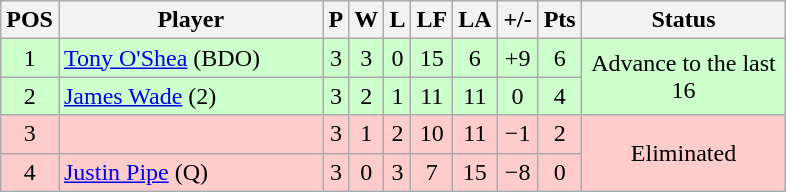<table class="wikitable" style="text-align:center; margin: 1em auto 1em auto, align:left">
<tr>
<th width=20>POS</th>
<th width=169>Player</th>
<th width=3>P</th>
<th width=3>W</th>
<th width=3>L</th>
<th width=20>LF</th>
<th width=20>LA</th>
<th width=20>+/-</th>
<th width=20>Pts</th>
<th width=129>Status</th>
</tr>
<tr style="background:#CCFFCC;">
<td>1</td>
<td style="text-align:left;"> <a href='#'>Tony O'Shea</a> (BDO)</td>
<td>3</td>
<td>3</td>
<td>0</td>
<td>15</td>
<td>6</td>
<td>+9</td>
<td>6</td>
<td rowspan=2>Advance to the last 16</td>
</tr>
<tr style="background:#CCFFCC;">
<td>2</td>
<td style="text-align:left;"> <a href='#'>James Wade</a> (2)</td>
<td>3</td>
<td>2</td>
<td>1</td>
<td>11</td>
<td>11</td>
<td>0</td>
<td>4</td>
</tr>
<tr style="background:#FFCCCC;">
<td>3</td>
<td style="text-align:left;"></td>
<td>3</td>
<td>1</td>
<td>2</td>
<td>10</td>
<td>11</td>
<td>−1</td>
<td>2</td>
<td rowspan=2>Eliminated</td>
</tr>
<tr style="background:#FFCCCC;">
<td>4</td>
<td style="text-align:left;"> <a href='#'>Justin Pipe</a> (Q)</td>
<td>3</td>
<td>0</td>
<td>3</td>
<td>7</td>
<td>15</td>
<td>−8</td>
<td>0</td>
</tr>
</table>
